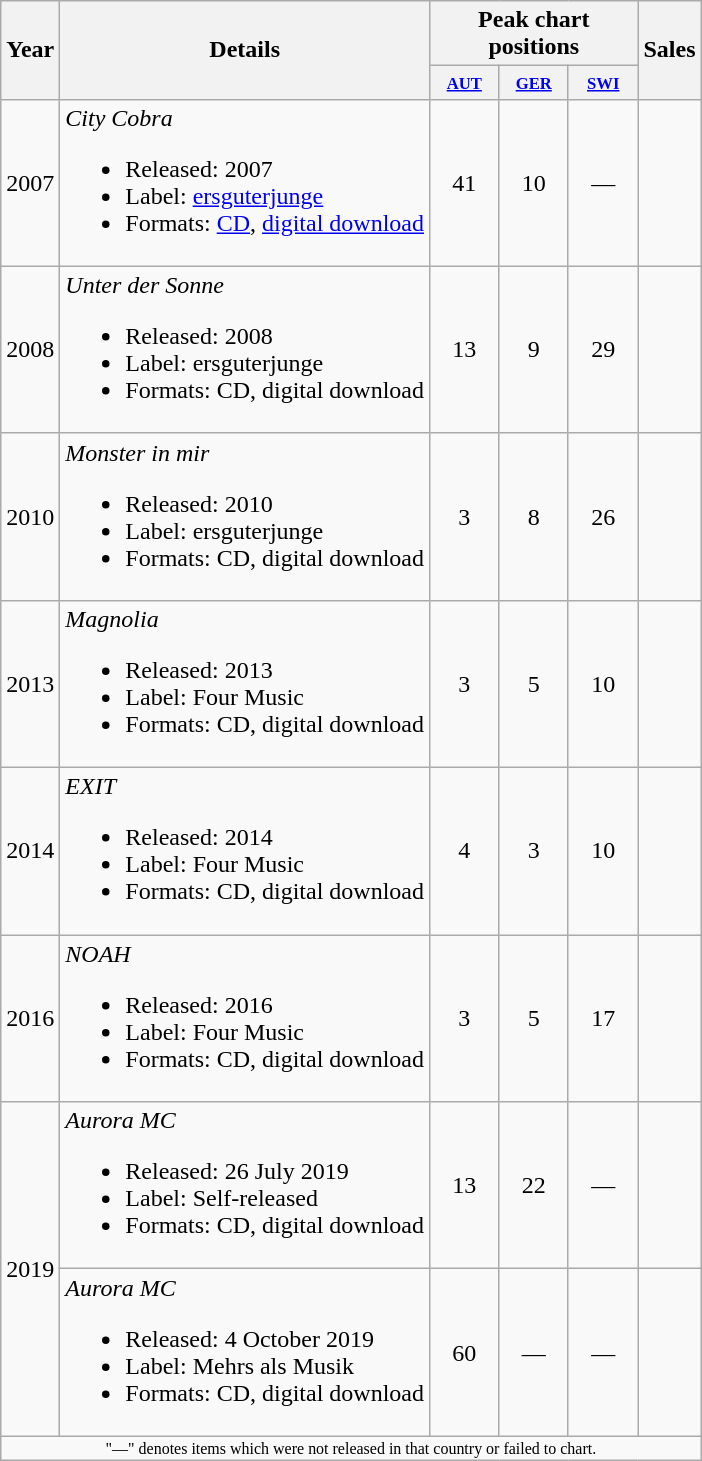<table class="wikitable" style="text-align:center;">
<tr>
<th rowspan="2">Year</th>
<th rowspan="2">Details</th>
<th colspan="3">Peak chart positions</th>
<th rowspan="2">Sales</th>
</tr>
<tr style="font-size:smaller;">
<th style="width:40px;"><small><a href='#'>AUT</a></small><br></th>
<th style="width:40px;"><small><a href='#'>GER</a></small><br></th>
<th style="width:40px;"><small><a href='#'>SWI</a></small></th>
</tr>
<tr>
<td>2007</td>
<td align="left"><em>City Cobra</em><br><ul><li>Released: 2007</li><li>Label: <a href='#'>ersguterjunge</a></li><li>Formats: <a href='#'>CD</a>, <a href='#'>digital download</a></li></ul></td>
<td style="text-align:center;">41</td>
<td style="text-align:center;">10</td>
<td style="text-align:center;">—</td>
<td></td>
</tr>
<tr>
<td>2008</td>
<td align="left"><em>Unter der Sonne</em><br><ul><li>Released: 2008</li><li>Label: ersguterjunge</li><li>Formats: CD, digital download</li></ul></td>
<td style="text-align:center;">13</td>
<td style="text-align:center;">9</td>
<td style="text-align:center;">29</td>
<td></td>
</tr>
<tr>
<td>2010</td>
<td align="left"><em>Monster in mir</em><br><ul><li>Released: 2010</li><li>Label: ersguterjunge</li><li>Formats: CD, digital download</li></ul></td>
<td style="text-align:center;">3</td>
<td style="text-align:center;">8</td>
<td style="text-align:center;">26</td>
<td></td>
</tr>
<tr>
<td>2013</td>
<td align="left"><em>Magnolia</em><br><ul><li>Released: 2013</li><li>Label: Four Music</li><li>Formats: CD, digital download</li></ul></td>
<td style="text-align:center;">3</td>
<td style="text-align:center;">5</td>
<td style="text-align:center;">10</td>
<td></td>
</tr>
<tr>
<td>2014</td>
<td align="left"><em>EXIT</em><br><ul><li>Released: 2014</li><li>Label: Four Music</li><li>Formats: CD, digital download</li></ul></td>
<td style="text-align:center;">4</td>
<td style="text-align:center;">3</td>
<td style="text-align:center;">10</td>
<td></td>
</tr>
<tr>
<td>2016</td>
<td align="left"><em>NOAH</em><br><ul><li>Released: 2016</li><li>Label: Four Music</li><li>Formats: CD, digital download</li></ul></td>
<td style="text-align:center;">3</td>
<td style="text-align:center;">5</td>
<td style="text-align:center;">17</td>
<td></td>
</tr>
<tr>
<td rowspan="2">2019</td>
<td align="left"><em>Aurora MC</em><br><ul><li>Released: 26 July 2019</li><li>Label: Self-released</li><li>Formats: CD, digital download</li></ul></td>
<td style="text-align:center;">13</td>
<td style="text-align:center;">22</td>
<td style="text-align:center;">—</td>
<td></td>
</tr>
<tr>
<td align="left"><em>Aurora MC</em><br><ul><li>Released: 4 October 2019</li><li>Label: Mehrs als Musik</li><li>Formats: CD, digital download</li></ul></td>
<td style="text-align:center;">60</td>
<td style="text-align:center;">—</td>
<td style="text-align:center;">—</td>
<td></td>
</tr>
<tr>
<td colspan="15" style="text-align:center; font-size:8pt;">"—" denotes items which were not released in that country or failed to chart.</td>
</tr>
</table>
